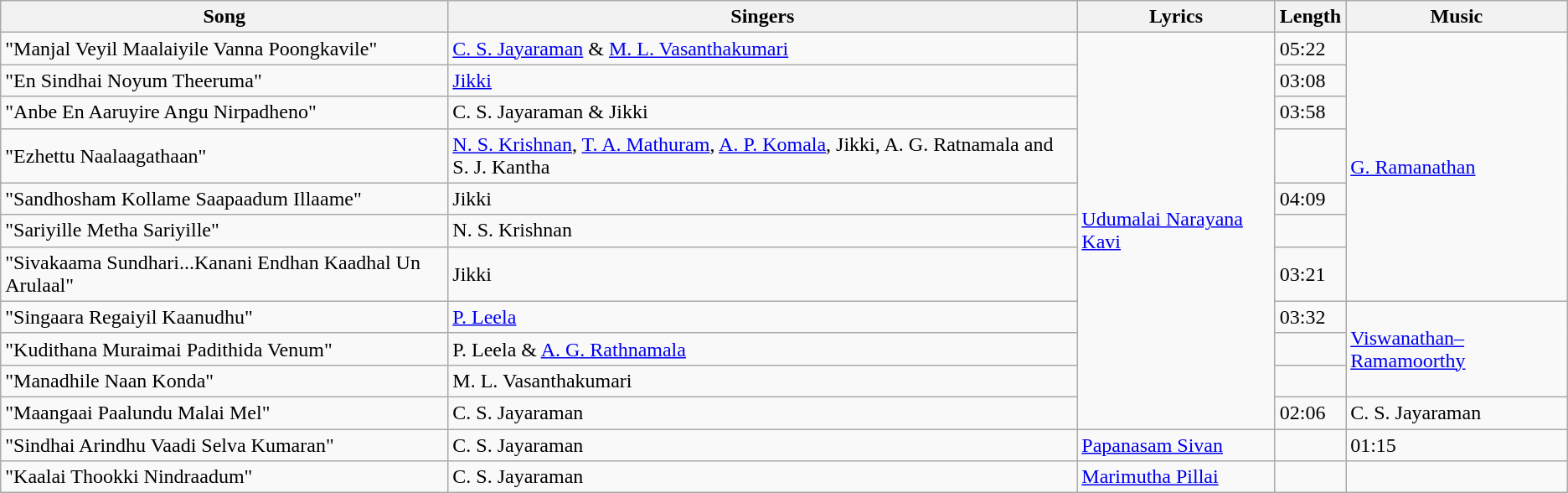<table class="wikitable">
<tr>
<th>Song</th>
<th>Singers</th>
<th>Lyrics</th>
<th>Length</th>
<th>Music</th>
</tr>
<tr>
<td>"Manjal Veyil Maalaiyile Vanna Poongkavile"</td>
<td><a href='#'>C. S. Jayaraman</a> & <a href='#'>M. L. Vasanthakumari</a></td>
<td rowspan=11><a href='#'>Udumalai Narayana Kavi</a></td>
<td>05:22</td>
<td rowspan=7><a href='#'>G. Ramanathan</a></td>
</tr>
<tr>
<td>"En Sindhai Noyum Theeruma"</td>
<td><a href='#'>Jikki</a></td>
<td>03:08</td>
</tr>
<tr>
<td>"Anbe En Aaruyire Angu Nirpadheno"</td>
<td>C. S. Jayaraman & Jikki</td>
<td>03:58</td>
</tr>
<tr>
<td>"Ezhettu Naalaagathaan"</td>
<td><a href='#'>N. S. Krishnan</a>, <a href='#'>T. A. Mathuram</a>, <a href='#'>A. P. Komala</a>, Jikki, A. G. Ratnamala and S. J. Kantha</td>
<td></td>
</tr>
<tr>
<td>"Sandhosham Kollame Saapaadum Illaame"</td>
<td>Jikki</td>
<td>04:09</td>
</tr>
<tr>
<td>"Sariyille Metha Sariyille"</td>
<td>N. S. Krishnan</td>
<td></td>
</tr>
<tr>
<td>"Sivakaama Sundhari...Kanani Endhan Kaadhal Un Arulaal"</td>
<td>Jikki</td>
<td>03:21</td>
</tr>
<tr>
<td>"Singaara Regaiyil Kaanudhu"</td>
<td><a href='#'>P. Leela</a></td>
<td>03:32</td>
<td rowspan=3><a href='#'>Viswanathan–Ramamoorthy</a></td>
</tr>
<tr>
<td>"Kudithana Muraimai Padithida Venum"</td>
<td>P. Leela & <a href='#'>A. G. Rathnamala</a></td>
<td></td>
</tr>
<tr>
<td>"Manadhile Naan Konda"</td>
<td>M. L. Vasanthakumari</td>
<td></td>
</tr>
<tr>
<td>"Maangaai Paalundu Malai Mel"</td>
<td>C. S. Jayaraman</td>
<td>02:06</td>
<td>C. S. Jayaraman</td>
</tr>
<tr>
<td>"Sindhai Arindhu Vaadi Selva Kumaran"</td>
<td>C. S. Jayaraman</td>
<td><a href='#'>Papanasam Sivan</a></td>
<td></td>
<td>01:15</td>
</tr>
<tr>
<td>"Kaalai Thookki Nindraadum"</td>
<td>C. S. Jayaraman</td>
<td><a href='#'>Marimutha Pillai</a></td>
<td></td>
<td></td>
</tr>
</table>
